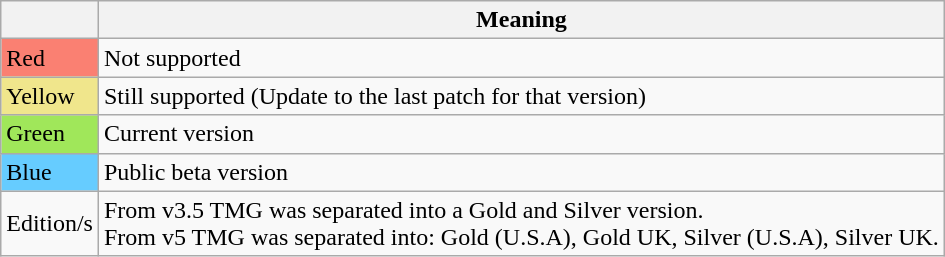<table class="wikitable">
<tr>
<th></th>
<th>Meaning</th>
</tr>
<tr>
<td style="background-color:#fa8072;">Red</td>
<td>Not supported</td>
</tr>
<tr>
<td style="background-color:#f0e68c;">Yellow</td>
<td>Still supported (Update to the last patch for that version)</td>
</tr>
<tr>
<td style="background-color:#A0E75A;">Green</td>
<td>Current version</td>
</tr>
<tr>
<td style="background-color:#66ccff;">Blue</td>
<td>Public beta version</td>
</tr>
<tr>
<td>Edition/s</td>
<td>From v3.5 TMG was separated into a Gold and Silver version.<br>From v5 TMG was separated into: Gold (U.S.A), Gold UK, Silver (U.S.A), Silver UK.</td>
</tr>
</table>
